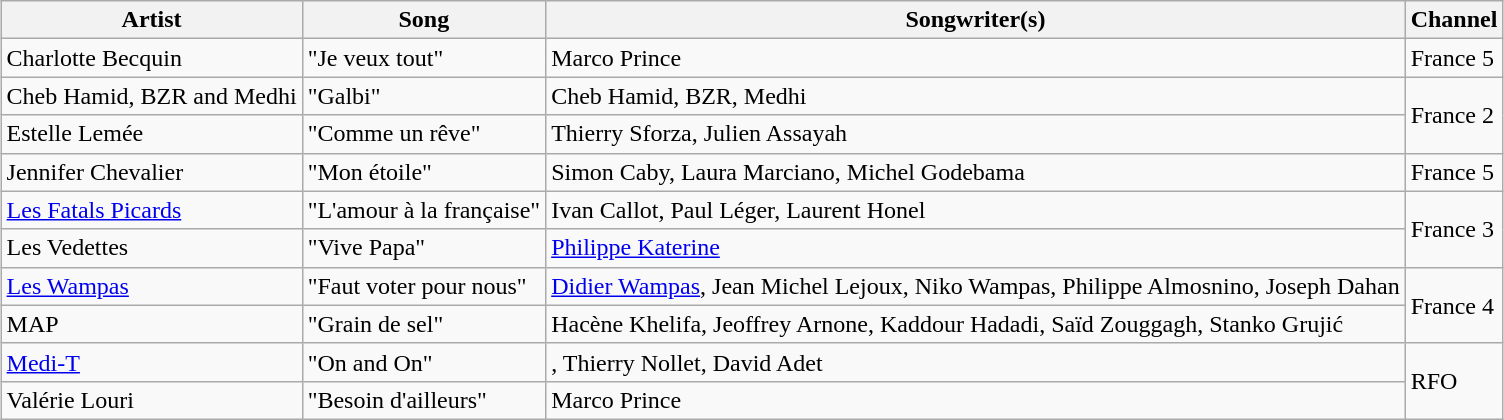<table class="sortable wikitable" style="margin: 1em auto 1em auto;">
<tr>
<th>Artist</th>
<th>Song</th>
<th>Songwriter(s)</th>
<th>Channel</th>
</tr>
<tr>
<td>Charlotte Becquin</td>
<td>"Je veux tout"</td>
<td>Marco Prince</td>
<td>France 5</td>
</tr>
<tr>
<td>Cheb Hamid, BZR and Medhi</td>
<td>"Galbi" </td>
<td>Cheb Hamid, BZR, Medhi</td>
<td rowspan="2">France 2</td>
</tr>
<tr>
<td>Estelle Lemée</td>
<td>"Comme un rêve"</td>
<td>Thierry Sforza, Julien Assayah</td>
</tr>
<tr>
<td>Jennifer Chevalier</td>
<td>"Mon étoile"</td>
<td>Simon Caby, Laura Marciano, Michel Godebama</td>
<td>France 5</td>
</tr>
<tr>
<td><a href='#'>Les Fatals Picards</a></td>
<td>"L'amour à la française"</td>
<td>Ivan Callot, Paul Léger, Laurent Honel</td>
<td rowspan="2">France 3</td>
</tr>
<tr>
<td>Les Vedettes</td>
<td>"Vive Papa"</td>
<td><a href='#'>Philippe Katerine</a></td>
</tr>
<tr>
<td><a href='#'>Les Wampas</a></td>
<td>"Faut voter pour nous"</td>
<td><a href='#'>Didier Wampas</a>, Jean Michel Lejoux, Niko Wampas, Philippe Almosnino, Joseph Dahan</td>
<td rowspan="2">France 4</td>
</tr>
<tr>
<td>MAP</td>
<td>"Grain de sel"</td>
<td>Hacène Khelifa, Jeoffrey Arnone, Kaddour Hadadi, Saïd Zouggagh, Stanko Grujić</td>
</tr>
<tr>
<td><a href='#'>Medi-T</a></td>
<td>"On and On"</td>
<td>, Thierry Nollet, David Adet</td>
<td rowspan="2">RFO</td>
</tr>
<tr>
<td>Valérie Louri</td>
<td>"Besoin d'ailleurs"</td>
<td>Marco Prince</td>
</tr>
</table>
